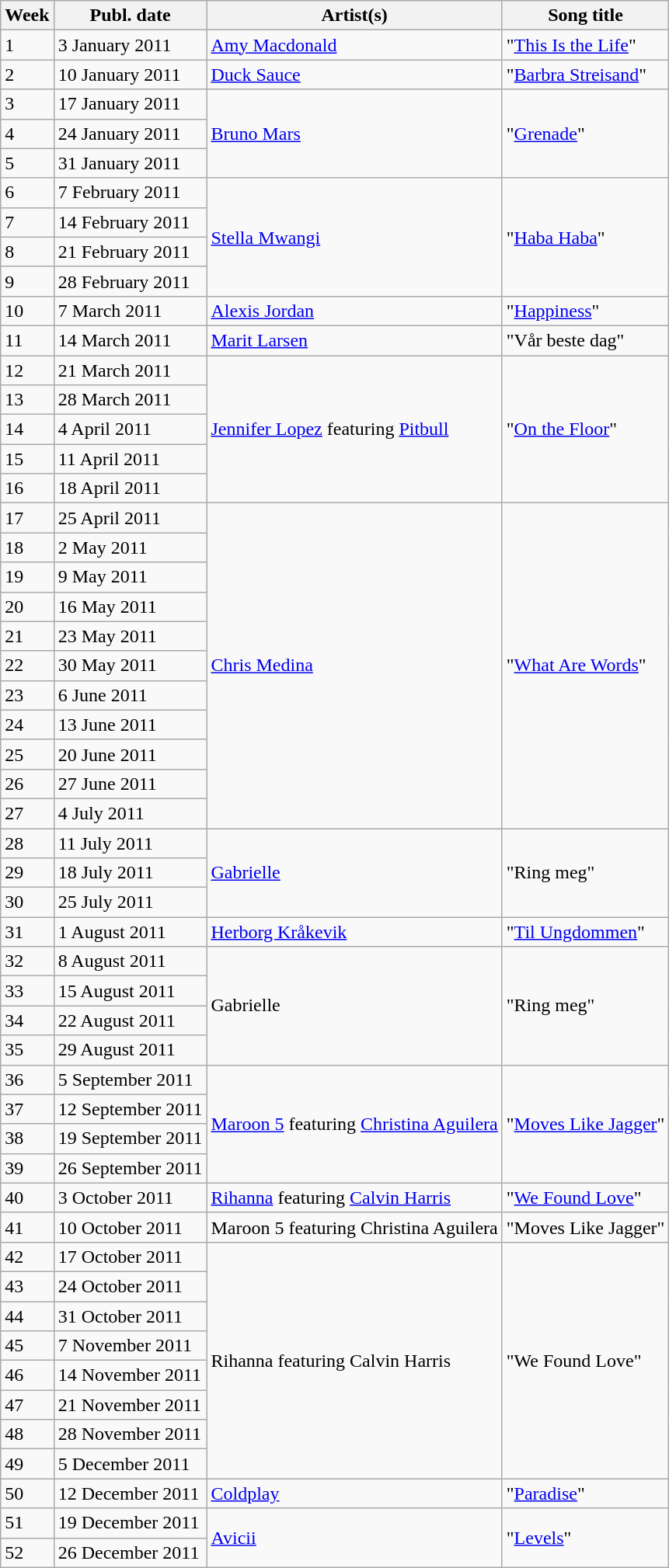<table class="wikitable">
<tr>
<th>Week</th>
<th>Publ. date</th>
<th>Artist(s)</th>
<th>Song title</th>
</tr>
<tr>
<td>1</td>
<td>3 January 2011</td>
<td><a href='#'>Amy Macdonald</a></td>
<td>"<a href='#'>This Is the Life</a>"</td>
</tr>
<tr>
<td>2</td>
<td>10 January 2011</td>
<td><a href='#'>Duck Sauce</a></td>
<td>"<a href='#'>Barbra Streisand</a>"</td>
</tr>
<tr>
<td>3</td>
<td>17 January 2011</td>
<td rowspan=3><a href='#'>Bruno Mars</a></td>
<td rowspan=3>"<a href='#'>Grenade</a>"</td>
</tr>
<tr>
<td>4</td>
<td>24 January 2011</td>
</tr>
<tr>
<td>5</td>
<td>31 January 2011</td>
</tr>
<tr>
<td>6</td>
<td>7 February 2011</td>
<td rowspan=4><a href='#'>Stella Mwangi</a></td>
<td rowspan=4>"<a href='#'>Haba Haba</a>"</td>
</tr>
<tr>
<td>7</td>
<td>14 February 2011</td>
</tr>
<tr>
<td>8</td>
<td>21 February 2011</td>
</tr>
<tr>
<td>9</td>
<td>28 February 2011</td>
</tr>
<tr>
<td>10</td>
<td>7 March 2011</td>
<td><a href='#'>Alexis Jordan</a></td>
<td>"<a href='#'>Happiness</a>"</td>
</tr>
<tr>
<td>11</td>
<td>14 March 2011</td>
<td><a href='#'>Marit Larsen</a></td>
<td>"Vår beste dag"</td>
</tr>
<tr>
<td>12</td>
<td>21 March 2011</td>
<td rowspan=5><a href='#'>Jennifer Lopez</a> featuring <a href='#'>Pitbull</a></td>
<td rowspan=5>"<a href='#'>On the Floor</a>"</td>
</tr>
<tr>
<td>13</td>
<td>28 March 2011</td>
</tr>
<tr>
<td>14</td>
<td>4 April 2011</td>
</tr>
<tr>
<td>15</td>
<td>11 April 2011</td>
</tr>
<tr>
<td>16</td>
<td>18 April 2011</td>
</tr>
<tr>
<td>17</td>
<td>25 April 2011</td>
<td rowspan=11><a href='#'>Chris Medina</a></td>
<td rowspan=11>"<a href='#'>What Are Words</a>"</td>
</tr>
<tr>
<td>18</td>
<td>2 May 2011</td>
</tr>
<tr>
<td>19</td>
<td>9 May 2011</td>
</tr>
<tr>
<td>20</td>
<td>16 May 2011</td>
</tr>
<tr>
<td>21</td>
<td>23 May 2011</td>
</tr>
<tr>
<td>22</td>
<td>30 May 2011</td>
</tr>
<tr>
<td>23</td>
<td>6 June 2011</td>
</tr>
<tr>
<td>24</td>
<td>13 June 2011</td>
</tr>
<tr>
<td>25</td>
<td>20 June 2011</td>
</tr>
<tr>
<td>26</td>
<td>27 June 2011</td>
</tr>
<tr>
<td>27</td>
<td>4 July 2011</td>
</tr>
<tr>
<td>28</td>
<td>11 July 2011</td>
<td rowspan=3><a href='#'>Gabrielle</a></td>
<td rowspan=3>"Ring meg"</td>
</tr>
<tr>
<td>29</td>
<td>18 July 2011</td>
</tr>
<tr>
<td>30</td>
<td>25 July 2011</td>
</tr>
<tr>
<td>31</td>
<td>1 August 2011</td>
<td><a href='#'>Herborg Kråkevik</a></td>
<td>"<a href='#'>Til Ungdommen</a>"</td>
</tr>
<tr>
<td>32</td>
<td>8 August 2011</td>
<td rowspan=4>Gabrielle</td>
<td rowspan=4>"Ring meg"</td>
</tr>
<tr>
<td>33</td>
<td>15 August 2011</td>
</tr>
<tr>
<td>34</td>
<td>22 August 2011</td>
</tr>
<tr>
<td>35</td>
<td>29 August 2011</td>
</tr>
<tr>
<td>36</td>
<td>5 September 2011</td>
<td rowspan=4><a href='#'>Maroon 5</a> featuring <a href='#'>Christina Aguilera</a></td>
<td rowspan=4>"<a href='#'>Moves Like Jagger</a>"</td>
</tr>
<tr>
<td>37</td>
<td>12 September 2011</td>
</tr>
<tr>
<td>38</td>
<td>19 September 2011</td>
</tr>
<tr>
<td>39</td>
<td>26 September 2011</td>
</tr>
<tr>
<td>40</td>
<td>3 October 2011</td>
<td><a href='#'>Rihanna</a> featuring <a href='#'>Calvin Harris</a></td>
<td>"<a href='#'>We Found Love</a>"</td>
</tr>
<tr>
<td>41</td>
<td>10 October 2011</td>
<td>Maroon 5 featuring Christina Aguilera</td>
<td>"Moves Like Jagger"</td>
</tr>
<tr>
<td>42</td>
<td>17 October 2011</td>
<td rowspan=8>Rihanna featuring Calvin Harris</td>
<td rowspan=8>"We Found Love"</td>
</tr>
<tr>
<td>43</td>
<td>24 October 2011</td>
</tr>
<tr>
<td>44</td>
<td>31 October 2011</td>
</tr>
<tr>
<td>45</td>
<td>7 November 2011</td>
</tr>
<tr>
<td>46</td>
<td>14 November 2011</td>
</tr>
<tr>
<td>47</td>
<td>21 November 2011</td>
</tr>
<tr>
<td>48</td>
<td>28 November 2011</td>
</tr>
<tr>
<td>49</td>
<td>5 December 2011</td>
</tr>
<tr>
<td>50</td>
<td>12 December 2011</td>
<td><a href='#'>Coldplay</a></td>
<td>"<a href='#'>Paradise</a>"</td>
</tr>
<tr>
<td>51</td>
<td>19 December 2011</td>
<td rowspan=2><a href='#'>Avicii</a></td>
<td rowspan=2>"<a href='#'>Levels</a>"</td>
</tr>
<tr>
<td>52</td>
<td>26 December 2011</td>
</tr>
</table>
